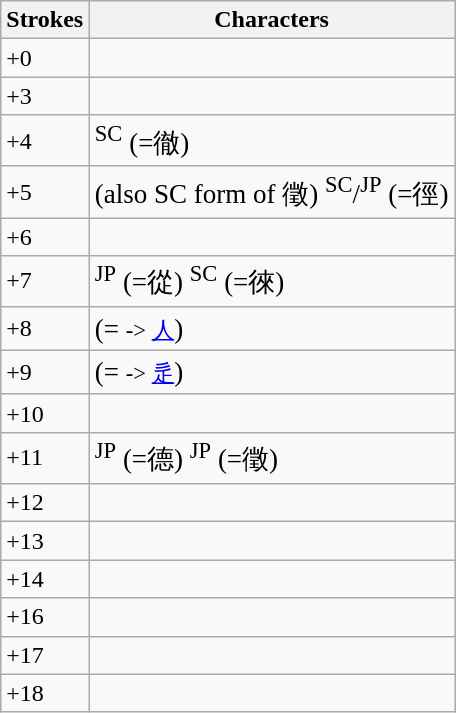<table class="wikitable">
<tr>
<th>Strokes</th>
<th>Characters</th>
</tr>
<tr --->
<td>+0</td>
<td style="font-size: large;"></td>
</tr>
<tr --->
<td>+3</td>
<td style="font-size: large;"> </td>
</tr>
<tr --->
<td>+4</td>
<td style="font-size: large;">     <sup>SC</sup> (=徹)</td>
</tr>
<tr --->
<td>+5</td>
<td style="font-size: large;">      (also SC form of 徵)   <sup>SC</sup>/<sup>JP</sup> (=徑)</td>
</tr>
<tr --->
<td>+6</td>
<td style="font-size: large;">        </td>
</tr>
<tr --->
<td>+7</td>
<td style="font-size: large;">     <sup>JP</sup> (=從)  <sup>SC</sup> (=徠)</td>
</tr>
<tr --->
<td>+8</td>
<td style="font-size: large;">              (= <small>-> <a href='#'>人</a></small>)</td>
</tr>
<tr --->
<td>+9</td>
<td style="font-size: large;">    (= <small>-> <a href='#'>辵</a></small>)    </td>
</tr>
<tr --->
<td>+10</td>
<td style="font-size: large;">    </td>
</tr>
<tr --->
<td>+11</td>
<td style="font-size: large;">  <sup>JP</sup> (=德) <sup>JP</sup> (=徵)</td>
</tr>
<tr --->
<td>+12</td>
<td style="font-size: large;">     </td>
</tr>
<tr --->
<td>+13</td>
<td style="font-size: large;"> </td>
</tr>
<tr --->
<td>+14</td>
<td style="font-size: large;"> </td>
</tr>
<tr --->
<td>+16</td>
<td style="font-size: large;"></td>
</tr>
<tr --->
<td>+17</td>
<td style="font-size: large;"> </td>
</tr>
<tr --->
<td>+18</td>
<td style="font-size: large;"></td>
</tr>
</table>
